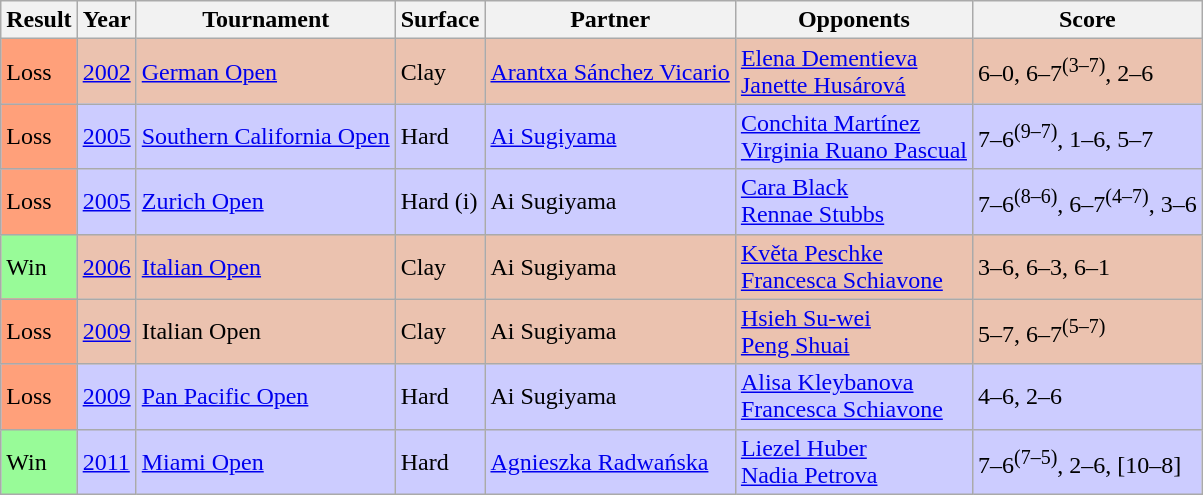<table class="sortable wikitable">
<tr>
<th>Result</th>
<th>Year</th>
<th>Tournament</th>
<th>Surface</th>
<th>Partner</th>
<th>Opponents</th>
<th>Score</th>
</tr>
<tr bgcolor=EBC2AF>
<td bgcolor=ffa07a>Loss</td>
<td><a href='#'>2002</a></td>
<td><a href='#'>German Open</a></td>
<td>Clay</td>
<td> <a href='#'>Arantxa Sánchez Vicario</a></td>
<td> <a href='#'>Elena Dementieva</a> <br> <a href='#'>Janette Husárová</a></td>
<td>6–0, 6–7<sup>(3–7)</sup>, 2–6</td>
</tr>
<tr bgcolor=CCCCFF>
<td bgcolor=ffa07a>Loss</td>
<td><a href='#'>2005</a></td>
<td><a href='#'>Southern California Open</a></td>
<td>Hard</td>
<td> <a href='#'>Ai Sugiyama</a></td>
<td> <a href='#'>Conchita Martínez</a> <br> <a href='#'>Virginia Ruano Pascual</a></td>
<td>7–6<sup>(9–7)</sup>, 1–6, 5–7</td>
</tr>
<tr bgcolor=CCCCFF>
<td bgcolor=ffa07a>Loss</td>
<td><a href='#'>2005</a></td>
<td><a href='#'>Zurich Open</a></td>
<td>Hard (i)</td>
<td> Ai Sugiyama</td>
<td> <a href='#'>Cara Black</a> <br>  <a href='#'>Rennae Stubbs</a></td>
<td>7–6<sup>(8–6)</sup>, 6–7<sup>(4–7)</sup>, 3–6</td>
</tr>
<tr bgcolor=EBC2AF>
<td bgcolor=98FB98>Win</td>
<td><a href='#'>2006</a></td>
<td><a href='#'>Italian Open</a></td>
<td>Clay</td>
<td> Ai Sugiyama</td>
<td> <a href='#'>Květa Peschke</a> <br>  <a href='#'>Francesca Schiavone</a></td>
<td>3–6, 6–3, 6–1</td>
</tr>
<tr bgcolor=EBC2AF>
<td bgcolor=ffa07a>Loss</td>
<td><a href='#'>2009</a></td>
<td>Italian Open</td>
<td>Clay</td>
<td> Ai Sugiyama</td>
<td> <a href='#'>Hsieh Su-wei</a> <br>  <a href='#'>Peng Shuai</a></td>
<td>5–7, 6–7<sup>(5–7)</sup></td>
</tr>
<tr bgcolor=CCCCFF>
<td bgcolor=ffa07a>Loss</td>
<td><a href='#'>2009</a></td>
<td><a href='#'>Pan Pacific Open</a></td>
<td>Hard</td>
<td> Ai Sugiyama</td>
<td> <a href='#'>Alisa Kleybanova</a> <br>  <a href='#'>Francesca Schiavone</a></td>
<td>4–6, 2–6</td>
</tr>
<tr bgcolor=CCCCFF>
<td bgcolor=98FB98>Win</td>
<td><a href='#'>2011</a></td>
<td><a href='#'>Miami Open</a></td>
<td>Hard</td>
<td> <a href='#'>Agnieszka Radwańska</a></td>
<td> <a href='#'>Liezel Huber</a> <br>  <a href='#'>Nadia Petrova</a></td>
<td>7–6<sup>(7–5)</sup>, 2–6, [10–8]</td>
</tr>
</table>
